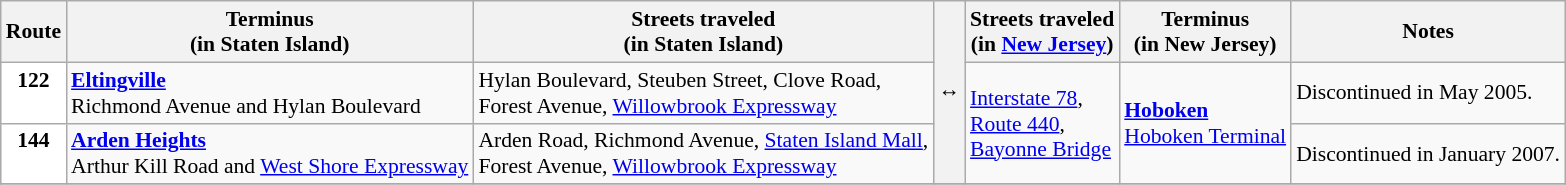<table class=wikitable style="font-size: 90%;" |>
<tr>
<th>Route</th>
<th>Terminus<br>(in Staten Island)</th>
<th>Streets traveled<br>(in Staten Island)</th>
<th rowspan=3><span>↔</span></th>
<th>Streets traveled<br>(in <a href='#'>New Jersey</a>)</th>
<th>Terminus<br>(in New Jersey)</th>
<th>Notes</th>
</tr>
<tr>
<td style="background:white; color:black" align="center" valign=top><div></div><div><strong>122</strong></div></td>
<td><strong><a href='#'>Eltingville</a></strong><br>Richmond Avenue and Hylan Boulevard</td>
<td>Hylan Boulevard, Steuben Street, Clove Road,<br>Forest Avenue, <a href='#'>Willowbrook Expressway</a></td>
<td rowspan=2><a href='#'>Interstate 78</a>,<br><a href='#'>Route 440</a>,<br><a href='#'>Bayonne Bridge</a></td>
<td rowspan=2><strong><a href='#'>Hoboken</a></strong><br><a href='#'>Hoboken Terminal</a></td>
<td>Discontinued in May 2005.</td>
</tr>
<tr>
<td style="background:white; color:black" align="center" valign=top><div></div><div><strong>144</strong></div></td>
<td><strong><a href='#'>Arden Heights</a></strong><br>Arthur Kill Road and <a href='#'>West Shore Expressway</a></td>
<td>Arden Road, Richmond Avenue, <a href='#'>Staten Island Mall</a>,<br>Forest Avenue, <a href='#'>Willowbrook Expressway</a></td>
<td>Discontinued in January 2007.</td>
</tr>
<tr>
</tr>
</table>
